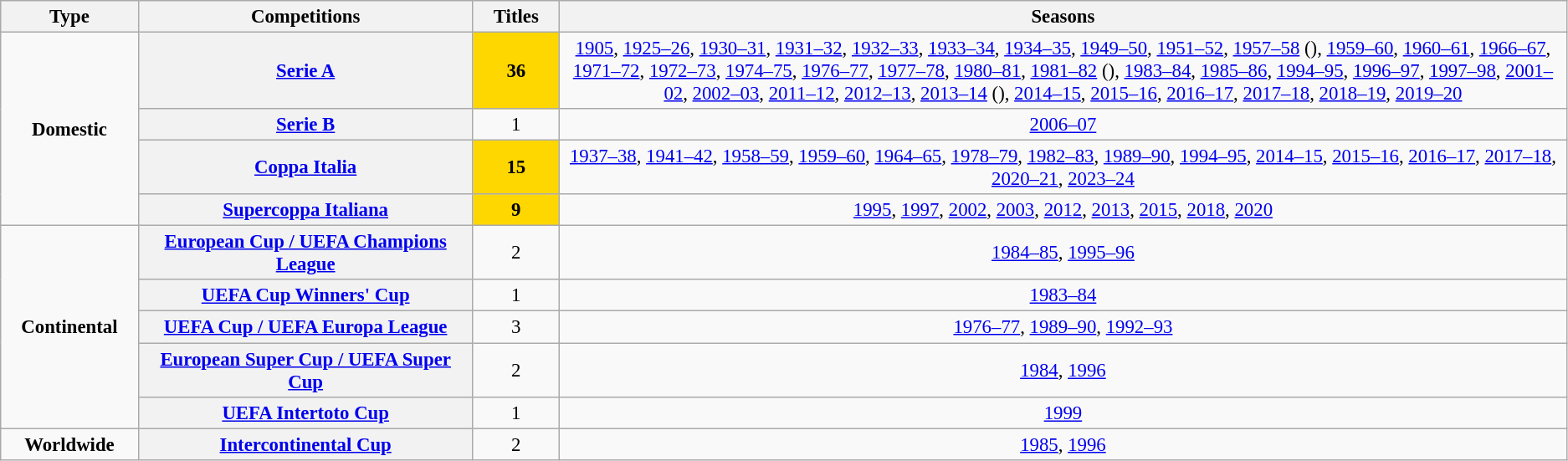<table class="wikitable plainrowheaders" style="font-size:95%; text-align:center;">
<tr>
<th style="width: 1%;">Type</th>
<th style="width: 6%;">Competitions</th>
<th style="width: 1%;">Titles</th>
<th style="width: 21%;">Seasons</th>
</tr>
<tr>
<td rowspan="4"><strong>Domestic</strong></td>
<th scope=col><a href='#'>Serie A</a></th>
<td style="background:gold;"><strong>36</strong></td>
<td><a href='#'>1905</a>, <a href='#'>1925–26</a>, <a href='#'>1930–31</a>, <a href='#'>1931–32</a>, <a href='#'>1932–33</a>, <a href='#'>1933–34</a>, <a href='#'>1934–35</a>, <a href='#'>1949–50</a>, <a href='#'>1951–52</a>, <a href='#'>1957–58</a> (), <a href='#'>1959–60</a>, <a href='#'>1960–61</a>, <a href='#'>1966–67</a>, <a href='#'>1971–72</a>, <a href='#'>1972–73</a>, <a href='#'>1974–75</a>, <a href='#'>1976–77</a>, <a href='#'>1977–78</a>, <a href='#'>1980–81</a>, <a href='#'>1981–82</a> (), <a href='#'>1983–84</a>, <a href='#'>1985–86</a>, <a href='#'>1994–95</a>, <a href='#'>1996–97</a>, <a href='#'>1997–98</a>, <a href='#'>2001–02</a>, <a href='#'>2002–03</a>, <a href='#'>2011–12</a>, <a href='#'>2012–13</a>, <a href='#'>2013–14</a> (), <a href='#'>2014–15</a>, <a href='#'>2015–16</a>, <a href='#'>2016–17</a>, <a href='#'>2017–18</a>, <a href='#'>2018–19</a>, <a href='#'>2019–20</a></td>
</tr>
<tr>
<th scope=col><a href='#'>Serie B</a></th>
<td style="text-align:center;">1</td>
<td><a href='#'>2006–07</a></td>
</tr>
<tr>
<th scope=col><a href='#'>Coppa Italia</a></th>
<td style="background:gold;"><strong>15</strong></td>
<td><a href='#'>1937–38</a>, <a href='#'>1941–42</a>, <a href='#'>1958–59</a>, <a href='#'>1959–60</a>, <a href='#'>1964–65</a>, <a href='#'>1978–79</a>, <a href='#'>1982–83</a>, <a href='#'>1989–90</a>, <a href='#'>1994–95</a>, <a href='#'>2014–15</a>, <a href='#'>2015–16</a>, <a href='#'>2016–17</a>, <a href='#'>2017–18</a>, <a href='#'>2020–21</a>, <a href='#'>2023–24</a></td>
</tr>
<tr>
<th scope=col><a href='#'>Supercoppa Italiana</a></th>
<td style="background:gold"><strong>9</strong></td>
<td><a href='#'>1995</a>, <a href='#'>1997</a>, <a href='#'>2002</a>, <a href='#'>2003</a>, <a href='#'>2012</a>, <a href='#'>2013</a>, <a href='#'>2015</a>, <a href='#'>2018</a>, <a href='#'>2020</a></td>
</tr>
<tr>
<td rowspan="5"><strong>Continental</strong></td>
<th scope=col><a href='#'>European Cup / UEFA Champions League</a></th>
<td style="text-align:center;">2</td>
<td><a href='#'>1984–85</a>, <a href='#'>1995–96</a></td>
</tr>
<tr>
<th scope=col><a href='#'>UEFA Cup Winners' Cup</a></th>
<td style="text-align:center;">1</td>
<td><a href='#'>1983–84</a></td>
</tr>
<tr>
<th scope=col><a href='#'>UEFA Cup / UEFA Europa League</a></th>
<td style="text-align:center;">3</td>
<td><a href='#'>1976–77</a>, <a href='#'>1989–90</a>, <a href='#'>1992–93</a></td>
</tr>
<tr>
<th scope=col><a href='#'>European Super Cup / UEFA Super Cup</a></th>
<td style="text-align:center;">2</td>
<td><a href='#'>1984</a>, <a href='#'>1996</a></td>
</tr>
<tr>
<th scope=col><a href='#'>UEFA Intertoto Cup</a></th>
<td style="text-align:center;">1</td>
<td><a href='#'>1999</a></td>
</tr>
<tr>
<td><strong>Worldwide</strong></td>
<th scope=col><a href='#'>Intercontinental Cup</a></th>
<td style="text-align:center;">2</td>
<td><a href='#'>1985</a>, <a href='#'>1996</a></td>
</tr>
</table>
